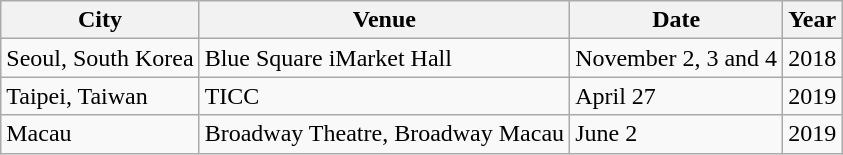<table class="wikitable">
<tr>
<th>City</th>
<th>Venue</th>
<th>Date</th>
<th>Year</th>
</tr>
<tr>
<td>Seoul, South Korea</td>
<td>Blue Square iMarket Hall</td>
<td>November 2, 3 and 4</td>
<td>2018</td>
</tr>
<tr>
<td>Taipei, Taiwan</td>
<td>TICC</td>
<td>April 27</td>
<td>2019</td>
</tr>
<tr>
<td>Macau</td>
<td>Broadway Theatre, Broadway Macau</td>
<td>June 2</td>
<td>2019</td>
</tr>
</table>
